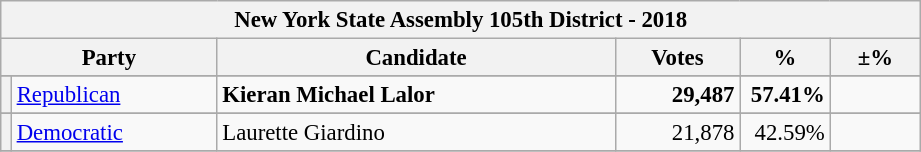<table class="wikitable" style="font-size: 95%;">
<tr>
<th colspan="6">New York State Assembly 105th District - 2018</th>
</tr>
<tr>
<th colspan="2" style="width: 130px">Party</th>
<th style="width: 17em">Candidate</th>
<th style="width: 5em">Votes</th>
<th style="width: 3.5em">%</th>
<th style="width: 3.5em">±%</th>
</tr>
<tr>
</tr>
<tr class="vcard">
<th></th>
<td class="org" style="width: 130px"><a href='#'>Republican</a></td>
<td class="fn"><strong>Kieran Michael Lalor</strong></td>
<td style="text-align: right; margin-right: 0.5em"><strong>29,487</strong></td>
<td style="text-align: right; margin-right: 0.5em"><strong>57.41%</strong></td>
<td style="text-align: right; margin-right: 0.5em"></td>
</tr>
<tr>
</tr>
<tr class="vcard">
<th></th>
<td class="org" style="width: 130px"><a href='#'>Democratic</a></td>
<td class="fn">Laurette Giardino</td>
<td style="text-align: right; margin-right: 0.5em">21,878</td>
<td style="text-align: right; margin-right: 0.5em">42.59%</td>
<td style="text-align: right; margin-right: 0.5em"></td>
</tr>
<tr>
</tr>
</table>
